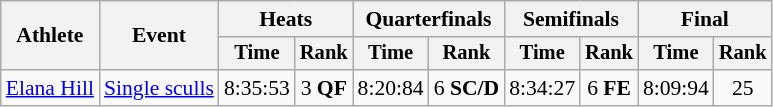<table class="wikitable" style="font-size:90%">
<tr>
<th rowspan="2">Athlete</th>
<th rowspan="2">Event</th>
<th colspan="2">Heats</th>
<th colspan="2">Quarterfinals</th>
<th colspan="2">Semifinals</th>
<th colspan="2">Final</th>
</tr>
<tr style="font-size:95%">
<th>Time</th>
<th>Rank</th>
<th>Time</th>
<th>Rank</th>
<th>Time</th>
<th>Rank</th>
<th>Time</th>
<th>Rank</th>
</tr>
<tr align=center>
<td align=left><a href='#'>Elana Hill</a></td>
<td align=left><a href='#'>Single sculls</a></td>
<td>8:35:53</td>
<td>3 <strong>QF</strong></td>
<td>8:20:84</td>
<td>6 <strong>SC/D</strong></td>
<td>8:34:27</td>
<td>6 <strong>FE</strong></td>
<td>8:09:94</td>
<td>25</td>
</tr>
</table>
